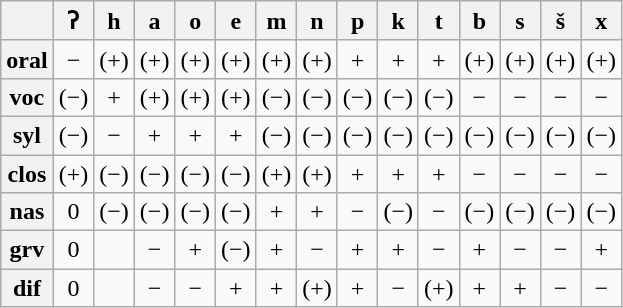<table class="wikitable" style="text-align:center">
<tr>
<th></th>
<th>ʔ</th>
<th>h</th>
<th>a</th>
<th>o</th>
<th>e</th>
<th>m</th>
<th>n</th>
<th>p</th>
<th>k</th>
<th>t</th>
<th>b</th>
<th>s</th>
<th>š</th>
<th>x</th>
</tr>
<tr>
<th>oral</th>
<td>−</td>
<td>(+)</td>
<td>(+)</td>
<td>(+)</td>
<td>(+)</td>
<td>(+)</td>
<td>(+)</td>
<td>+</td>
<td>+</td>
<td>+</td>
<td>(+)</td>
<td>(+)</td>
<td>(+)</td>
<td>(+)</td>
</tr>
<tr>
<th>voc</th>
<td>(−)</td>
<td>+</td>
<td>(+)</td>
<td>(+)</td>
<td>(+)</td>
<td>(−)</td>
<td>(−)</td>
<td>(−)</td>
<td>(−)</td>
<td>(−)</td>
<td>−</td>
<td>−</td>
<td>−</td>
<td>−</td>
</tr>
<tr>
<th>syl</th>
<td>(−)</td>
<td>−</td>
<td>+</td>
<td>+</td>
<td>+</td>
<td>(−)</td>
<td>(−)</td>
<td>(−)</td>
<td>(−)</td>
<td>(−)</td>
<td>(−)</td>
<td>(−)</td>
<td>(−)</td>
<td>(−)</td>
</tr>
<tr>
<th>clos</th>
<td>(+)</td>
<td>(−)</td>
<td>(−)</td>
<td>(−)</td>
<td>(−)</td>
<td>(+)</td>
<td>(+)</td>
<td>+</td>
<td>+</td>
<td>+</td>
<td>−</td>
<td>−</td>
<td>−</td>
<td>−</td>
</tr>
<tr>
<th>nas</th>
<td>0</td>
<td>(−)</td>
<td>(−)</td>
<td>(−)</td>
<td>(−)</td>
<td>+</td>
<td>+</td>
<td>−</td>
<td>(−)</td>
<td>−</td>
<td>(−)</td>
<td>(−)</td>
<td>(−)</td>
<td>(−)</td>
</tr>
<tr>
<th>grv</th>
<td>0</td>
<td></td>
<td>−</td>
<td>+</td>
<td>(−)</td>
<td>+</td>
<td>−</td>
<td>+</td>
<td>+</td>
<td>−</td>
<td>+</td>
<td>−</td>
<td>−</td>
<td>+</td>
</tr>
<tr>
<th>dif</th>
<td>0</td>
<td></td>
<td>−</td>
<td>−</td>
<td>+</td>
<td>+</td>
<td>(+)</td>
<td>+</td>
<td>−</td>
<td>(+)</td>
<td>+</td>
<td>+</td>
<td>−</td>
<td>−</td>
</tr>
</table>
